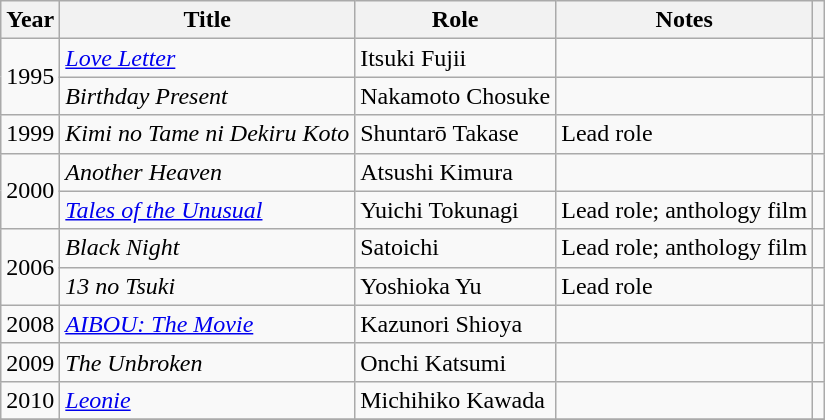<table class="wikitable">
<tr>
<th>Year</th>
<th>Title</th>
<th>Role</th>
<th class="unsortable">Notes</th>
<th class="unsortable"></th>
</tr>
<tr>
<td rowspan="2">1995</td>
<td><em><a href='#'>Love Letter</a></em></td>
<td>Itsuki Fujii</td>
<td></td>
<td></td>
</tr>
<tr>
<td><em>Birthday Present</em></td>
<td>Nakamoto Chosuke</td>
<td></td>
<td></td>
</tr>
<tr>
<td>1999</td>
<td><em>Kimi no Tame ni Dekiru Koto</em></td>
<td>Shuntarō Takase</td>
<td>Lead role</td>
<td></td>
</tr>
<tr>
<td rowspan=2>2000</td>
<td><em>Another Heaven</em></td>
<td>Atsushi Kimura</td>
<td></td>
<td></td>
</tr>
<tr>
<td><em><a href='#'>Tales of the Unusual</a></em></td>
<td>Yuichi Tokunagi</td>
<td>Lead role; anthology film</td>
<td></td>
</tr>
<tr>
<td rowspan=2>2006</td>
<td><em>Black Night</em></td>
<td>Satoichi</td>
<td>Lead role; anthology film</td>
<td></td>
</tr>
<tr>
<td><em>13 no Tsuki</em></td>
<td>Yoshioka Yu</td>
<td>Lead role</td>
<td></td>
</tr>
<tr>
<td>2008</td>
<td><em><a href='#'>AIBOU: The Movie</a></em></td>
<td>Kazunori Shioya</td>
<td></td>
<td></td>
</tr>
<tr>
<td>2009</td>
<td><em>The Unbroken</em></td>
<td>Onchi Katsumi</td>
<td></td>
<td></td>
</tr>
<tr>
<td>2010</td>
<td><em><a href='#'>Leonie</a></em></td>
<td>Michihiko Kawada</td>
<td></td>
<td></td>
</tr>
<tr>
</tr>
</table>
